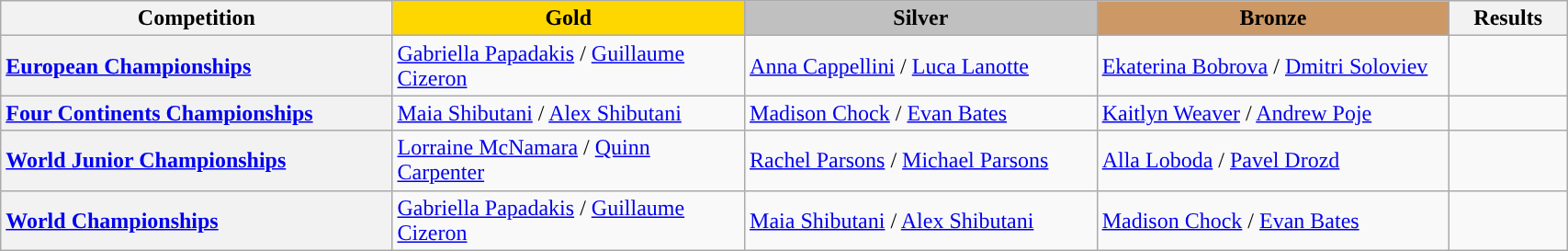<table class="wikitable unsortable" style="text-align:left; width:90%">
<tr>
<th scope="col" style="text-align:center; width:25%;">Competition</th>
<td scope="col" style="text-align:center; width:22.5%; background:gold"><strong>Gold</strong></td>
<td scope="col" style="text-align:center; width:22.5%; background:silver"><strong>Silver</strong></td>
<td scope="col" style="text-align:center; width:22.5%; background:#c96"><strong>Bronze</strong></td>
<th scope="col" style="text-align:center; width:7.5%;">Results</th>
</tr>
<tr>
<th scope="row" style="text-align:left"> <a href='#'>European Championships</a></th>
<td> <a href='#'>Gabriella Papadakis</a> / <a href='#'>Guillaume Cizeron</a></td>
<td> <a href='#'>Anna Cappellini</a> / <a href='#'>Luca Lanotte</a></td>
<td> <a href='#'>Ekaterina Bobrova</a> / <a href='#'>Dmitri Soloviev</a></td>
<td></td>
</tr>
<tr>
<th scope="row" style="text-align:left"> <a href='#'>Four Continents Championships</a></th>
<td> <a href='#'>Maia Shibutani</a> / <a href='#'>Alex Shibutani</a></td>
<td> <a href='#'>Madison Chock</a> / <a href='#'>Evan Bates</a></td>
<td> <a href='#'>Kaitlyn Weaver</a> / <a href='#'>Andrew Poje</a></td>
<td></td>
</tr>
<tr>
<th scope="row" style="text-align:left"> <a href='#'>World Junior Championships</a></th>
<td> <a href='#'>Lorraine McNamara</a> / <a href='#'>Quinn Carpenter</a></td>
<td> <a href='#'>Rachel Parsons</a> / <a href='#'>Michael Parsons</a></td>
<td> <a href='#'>Alla Loboda</a> / <a href='#'>Pavel Drozd</a></td>
<td></td>
</tr>
<tr>
<th scope="row" style="text-align:left"> <a href='#'>World Championships</a></th>
<td> <a href='#'>Gabriella Papadakis</a> / <a href='#'>Guillaume Cizeron</a></td>
<td> <a href='#'>Maia Shibutani</a> / <a href='#'>Alex Shibutani</a></td>
<td> <a href='#'>Madison Chock</a> / <a href='#'>Evan Bates</a></td>
<td></td>
</tr>
</table>
